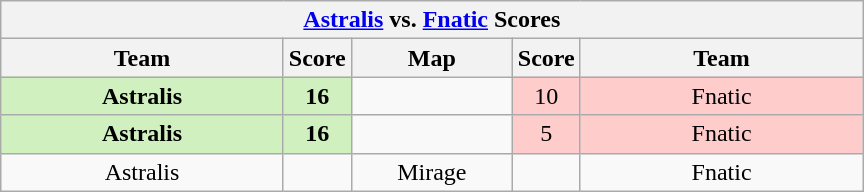<table class="wikitable" style="text-align: center;">
<tr>
<th colspan=5><a href='#'>Astralis</a> vs.  <a href='#'>Fnatic</a> Scores</th>
</tr>
<tr>
<th width="181px">Team</th>
<th width="20px">Score</th>
<th width="100px">Map</th>
<th width="20px">Score</th>
<th width="181px">Team</th>
</tr>
<tr>
<td style="background: #D0F0C0;"><strong>Astralis</strong></td>
<td style="background: #D0F0C0;"><strong>16</strong></td>
<td></td>
<td style="background: #FFCCCC;">10</td>
<td style="background: #FFCCCC;">Fnatic</td>
</tr>
<tr>
<td style="background: #D0F0C0;"><strong>Astralis</strong></td>
<td style="background: #D0F0C0;"><strong>16</strong></td>
<td></td>
<td style="background: #FFCCCC;">5</td>
<td style="background: #FFCCCC;">Fnatic</td>
</tr>
<tr>
<td>Astralis</td>
<td></td>
<td>Mirage</td>
<td></td>
<td>Fnatic</td>
</tr>
</table>
